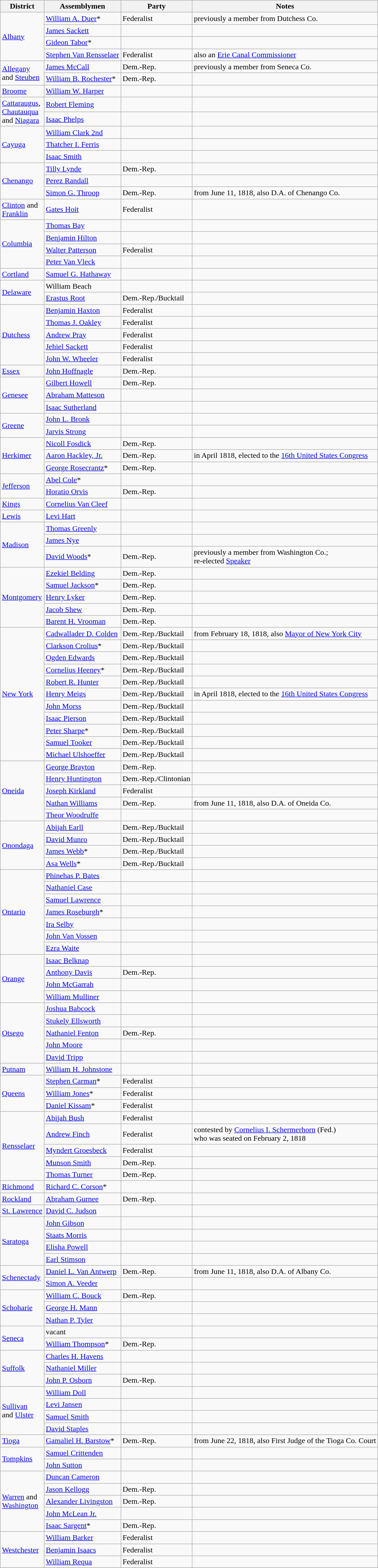<table class=wikitable>
<tr>
<th>District</th>
<th>Assemblymen</th>
<th>Party</th>
<th>Notes</th>
</tr>
<tr>
<td rowspan="4"><a href='#'>Albany</a></td>
<td><a href='#'>William A. Duer</a>*</td>
<td>Federalist</td>
<td>previously a member from Dutchess Co.</td>
</tr>
<tr>
<td><a href='#'>James Sackett</a></td>
<td></td>
<td></td>
</tr>
<tr>
<td><a href='#'>Gideon Tabor</a>*</td>
<td></td>
<td></td>
</tr>
<tr>
<td><a href='#'>Stephen Van Rensselaer</a></td>
<td>Federalist</td>
<td>also an <a href='#'>Erie Canal Commissioner</a></td>
</tr>
<tr>
<td rowspan="2"><a href='#'>Allegany</a> <br>and <a href='#'>Steuben</a></td>
<td><a href='#'>James McCall</a></td>
<td>Dem.-Rep.</td>
<td>previously a member from Seneca Co.</td>
</tr>
<tr>
<td><a href='#'>William B. Rochester</a>*</td>
<td>Dem.-Rep.</td>
<td></td>
</tr>
<tr>
<td><a href='#'>Broome</a></td>
<td><a href='#'>William W. Harper</a></td>
<td></td>
<td></td>
</tr>
<tr>
<td rowspan="2"><a href='#'>Cattaraugus</a>, <br><a href='#'>Chautauqua</a> <br>and <a href='#'>Niagara</a></td>
<td><a href='#'>Robert Fleming</a></td>
<td></td>
<td></td>
</tr>
<tr>
<td><a href='#'>Isaac Phelps</a></td>
<td></td>
<td></td>
</tr>
<tr>
<td rowspan="3"><a href='#'>Cayuga</a></td>
<td><a href='#'>William Clark 2nd</a></td>
<td></td>
<td></td>
</tr>
<tr>
<td><a href='#'>Thatcher I. Ferris</a></td>
<td></td>
<td></td>
</tr>
<tr>
<td><a href='#'>Isaac Smith</a></td>
<td></td>
<td></td>
</tr>
<tr>
<td rowspan="3"><a href='#'>Chenango</a></td>
<td><a href='#'>Tilly Lynde</a></td>
<td>Dem.-Rep.</td>
<td></td>
</tr>
<tr>
<td><a href='#'>Perez Randall</a></td>
<td></td>
<td></td>
</tr>
<tr>
<td><a href='#'>Simon G. Throop</a></td>
<td>Dem.-Rep.</td>
<td>from June 11, 1818, also D.A. of Chenango Co.</td>
</tr>
<tr>
<td><a href='#'>Clinton</a> and <br><a href='#'>Franklin</a></td>
<td><a href='#'>Gates Hoit</a></td>
<td>Federalist</td>
<td></td>
</tr>
<tr>
<td rowspan="4"><a href='#'>Columbia</a></td>
<td><a href='#'>Thomas Bay</a></td>
<td></td>
<td></td>
</tr>
<tr>
<td><a href='#'>Benjamin Hilton</a></td>
<td></td>
<td></td>
</tr>
<tr>
<td><a href='#'>Walter Patterson</a></td>
<td>Federalist</td>
<td></td>
</tr>
<tr>
<td><a href='#'>Peter Van Vleck</a></td>
<td></td>
<td></td>
</tr>
<tr>
<td><a href='#'>Cortland</a></td>
<td><a href='#'>Samuel G. Hathaway</a></td>
<td></td>
<td></td>
</tr>
<tr>
<td rowspan="2"><a href='#'>Delaware</a></td>
<td>William Beach</td>
<td></td>
<td></td>
</tr>
<tr>
<td><a href='#'>Erastus Root</a></td>
<td>Dem.-Rep./Bucktail</td>
<td></td>
</tr>
<tr>
<td rowspan="5"><a href='#'>Dutchess</a></td>
<td><a href='#'>Benjamin Haxton</a></td>
<td>Federalist</td>
<td></td>
</tr>
<tr>
<td><a href='#'>Thomas J. Oakley</a></td>
<td>Federalist</td>
<td></td>
</tr>
<tr>
<td><a href='#'>Andrew Pray</a></td>
<td>Federalist</td>
<td></td>
</tr>
<tr>
<td><a href='#'>Jehiel Sackett</a></td>
<td>Federalist</td>
<td></td>
</tr>
<tr>
<td><a href='#'>John W. Wheeler</a></td>
<td>Federalist</td>
<td></td>
</tr>
<tr>
<td><a href='#'>Essex</a></td>
<td><a href='#'>John Hoffnagle</a></td>
<td>Dem.-Rep.</td>
<td></td>
</tr>
<tr>
<td rowspan="3"><a href='#'>Genesee</a></td>
<td><a href='#'>Gilbert Howell</a></td>
<td>Dem.-Rep.</td>
<td></td>
</tr>
<tr>
<td><a href='#'>Abraham Matteson</a></td>
<td></td>
<td></td>
</tr>
<tr>
<td><a href='#'>Isaac Sutherland</a></td>
<td></td>
<td></td>
</tr>
<tr>
<td rowspan="2"><a href='#'>Greene</a></td>
<td><a href='#'>John L. Bronk</a></td>
<td></td>
<td></td>
</tr>
<tr>
<td><a href='#'>Jarvis Strong</a></td>
<td></td>
<td></td>
</tr>
<tr>
<td rowspan="3"><a href='#'>Herkimer</a></td>
<td><a href='#'>Nicoll Fosdick</a></td>
<td>Dem.-Rep.</td>
<td></td>
</tr>
<tr>
<td><a href='#'>Aaron Hackley, Jr.</a></td>
<td>Dem.-Rep.</td>
<td>in April 1818, elected to the <a href='#'>16th United States Congress</a></td>
</tr>
<tr>
<td><a href='#'>George Rosecrantz</a>*</td>
<td>Dem.-Rep.</td>
<td></td>
</tr>
<tr>
<td rowspan="2"><a href='#'>Jefferson</a></td>
<td><a href='#'>Abel Cole</a>*</td>
<td></td>
<td></td>
</tr>
<tr>
<td><a href='#'>Horatio Orvis</a></td>
<td>Dem.-Rep.</td>
<td></td>
</tr>
<tr>
<td><a href='#'>Kings</a></td>
<td><a href='#'>Cornelius Van Cleef</a></td>
<td></td>
<td></td>
</tr>
<tr>
<td><a href='#'>Lewis</a></td>
<td><a href='#'>Levi Hart</a></td>
<td></td>
<td></td>
</tr>
<tr>
<td rowspan="3"><a href='#'>Madison</a></td>
<td><a href='#'>Thomas Greenly</a></td>
<td></td>
<td></td>
</tr>
<tr>
<td><a href='#'>James Nye</a></td>
<td></td>
<td></td>
</tr>
<tr>
<td><a href='#'>David Woods</a>*</td>
<td>Dem.-Rep.</td>
<td>previously a member from Washington Co.; <br>re-elected <a href='#'>Speaker</a></td>
</tr>
<tr>
<td rowspan="5"><a href='#'>Montgomery</a></td>
<td><a href='#'>Ezekiel Belding</a></td>
<td>Dem.-Rep.</td>
<td></td>
</tr>
<tr>
<td><a href='#'>Samuel Jackson</a>*</td>
<td>Dem.-Rep.</td>
<td></td>
</tr>
<tr>
<td><a href='#'>Henry Lyker</a></td>
<td>Dem.-Rep.</td>
<td></td>
</tr>
<tr>
<td><a href='#'>Jacob Shew</a></td>
<td>Dem.-Rep.</td>
<td></td>
</tr>
<tr>
<td><a href='#'>Barent H. Vrooman</a></td>
<td>Dem.-Rep.</td>
<td></td>
</tr>
<tr>
<td rowspan="11"><a href='#'>New York</a></td>
<td><a href='#'>Cadwallader D. Colden</a></td>
<td>Dem.-Rep./Bucktail</td>
<td>from February 18, 1818, also <a href='#'>Mayor of New York City</a></td>
</tr>
<tr>
<td><a href='#'>Clarkson Crolius</a>*</td>
<td>Dem.-Rep./Bucktail</td>
<td></td>
</tr>
<tr>
<td><a href='#'>Ogden Edwards</a></td>
<td>Dem.-Rep./Bucktail</td>
<td></td>
</tr>
<tr>
<td><a href='#'>Cornelius Heeney</a>*</td>
<td>Dem.-Rep./Bucktail</td>
<td></td>
</tr>
<tr>
<td><a href='#'>Robert R. Hunter</a></td>
<td>Dem.-Rep./Bucktail</td>
<td></td>
</tr>
<tr>
<td><a href='#'>Henry Meigs</a></td>
<td>Dem.-Rep./Bucktail</td>
<td>in April 1818, elected to the <a href='#'>16th United States Congress</a></td>
</tr>
<tr>
<td><a href='#'>John Morss</a></td>
<td>Dem.-Rep./Bucktail</td>
<td></td>
</tr>
<tr>
<td><a href='#'>Isaac Pierson</a></td>
<td>Dem.-Rep./Bucktail</td>
<td></td>
</tr>
<tr>
<td><a href='#'>Peter Sharpe</a>*</td>
<td>Dem.-Rep./Bucktail</td>
<td></td>
</tr>
<tr>
<td><a href='#'>Samuel Tooker</a></td>
<td>Dem.-Rep./Bucktail</td>
<td></td>
</tr>
<tr>
<td><a href='#'>Michael Ulshoeffer</a></td>
<td>Dem.-Rep./Bucktail</td>
<td></td>
</tr>
<tr>
<td rowspan="5"><a href='#'>Oneida</a></td>
<td><a href='#'>George Brayton</a></td>
<td>Dem.-Rep.</td>
<td></td>
</tr>
<tr>
<td><a href='#'>Henry Huntington</a></td>
<td>Dem.-Rep./Clintonian</td>
<td></td>
</tr>
<tr>
<td><a href='#'>Joseph Kirkland</a></td>
<td>Federalist</td>
<td></td>
</tr>
<tr>
<td><a href='#'>Nathan Williams</a></td>
<td>Dem.-Rep.</td>
<td>from June 11, 1818, also D.A. of Oneida Co.</td>
</tr>
<tr>
<td><a href='#'>Theor Woodruffe</a></td>
<td></td>
<td></td>
</tr>
<tr>
<td rowspan="4"><a href='#'>Onondaga</a></td>
<td><a href='#'>Abijah Earll</a></td>
<td>Dem.-Rep./Bucktail</td>
<td></td>
</tr>
<tr>
<td><a href='#'>David Munro</a></td>
<td>Dem.-Rep./Bucktail</td>
<td></td>
</tr>
<tr>
<td><a href='#'>James Webb</a>*</td>
<td>Dem.-Rep./Bucktail</td>
<td></td>
</tr>
<tr>
<td><a href='#'>Asa Wells</a>*</td>
<td>Dem.-Rep./Bucktail</td>
<td></td>
</tr>
<tr>
<td rowspan="7"><a href='#'>Ontario</a></td>
<td><a href='#'>Phinehas P. Bates</a></td>
<td></td>
<td></td>
</tr>
<tr>
<td><a href='#'>Nathaniel Case</a></td>
<td></td>
<td></td>
</tr>
<tr>
<td><a href='#'>Samuel Lawrence</a></td>
<td></td>
<td></td>
</tr>
<tr>
<td><a href='#'>James Roseburgh</a>*</td>
<td></td>
<td></td>
</tr>
<tr>
<td><a href='#'>Ira Selby</a></td>
<td></td>
<td></td>
</tr>
<tr>
<td><a href='#'>John Van Vossen</a></td>
<td></td>
<td></td>
</tr>
<tr>
<td><a href='#'>Ezra Waite</a></td>
<td></td>
<td></td>
</tr>
<tr>
<td rowspan="4"><a href='#'>Orange</a></td>
<td><a href='#'>Isaac Belknap</a></td>
<td></td>
<td></td>
</tr>
<tr>
<td><a href='#'>Anthony Davis</a></td>
<td>Dem.-Rep.</td>
<td></td>
</tr>
<tr>
<td><a href='#'>John McGarrah</a></td>
<td></td>
<td></td>
</tr>
<tr>
<td><a href='#'>William Mulliner</a></td>
<td></td>
<td></td>
</tr>
<tr>
<td rowspan="5"><a href='#'>Otsego</a></td>
<td><a href='#'>Joshua Babcock</a></td>
<td></td>
<td></td>
</tr>
<tr>
<td><a href='#'>Stukely Ellsworth</a></td>
<td></td>
<td></td>
</tr>
<tr>
<td><a href='#'>Nathaniel Fenton</a></td>
<td>Dem.-Rep.</td>
<td></td>
</tr>
<tr>
<td><a href='#'>John Moore</a></td>
<td></td>
<td></td>
</tr>
<tr>
<td><a href='#'>David Tripp</a></td>
<td></td>
<td></td>
</tr>
<tr>
<td><a href='#'>Putnam</a></td>
<td><a href='#'>William H. Johnstone</a></td>
<td></td>
<td></td>
</tr>
<tr>
<td rowspan="3"><a href='#'>Queens</a></td>
<td><a href='#'>Stephen Carman</a>*</td>
<td>Federalist</td>
<td></td>
</tr>
<tr>
<td><a href='#'>William Jones</a>*</td>
<td>Federalist</td>
<td></td>
</tr>
<tr>
<td><a href='#'>Daniel Kissam</a>*</td>
<td>Federalist</td>
<td></td>
</tr>
<tr>
<td rowspan="5"><a href='#'>Rensselaer</a></td>
<td><a href='#'>Abijah Bush</a></td>
<td>Federalist</td>
<td></td>
</tr>
<tr>
<td><a href='#'>Andrew Finch</a></td>
<td>Federalist</td>
<td>contested by <a href='#'>Cornelius I. Schermerhorn</a> (Fed.) <br>who was seated on February 2, 1818</td>
</tr>
<tr>
<td><a href='#'>Myndert Groesbeck</a></td>
<td>Federalist</td>
<td></td>
</tr>
<tr>
<td><a href='#'>Munson Smith</a></td>
<td>Dem.-Rep.</td>
<td></td>
</tr>
<tr>
<td><a href='#'>Thomas Turner</a></td>
<td>Dem.-Rep.</td>
<td></td>
</tr>
<tr>
<td><a href='#'>Richmond</a></td>
<td><a href='#'>Richard C. Corson</a>*</td>
<td></td>
<td></td>
</tr>
<tr>
<td><a href='#'>Rockland</a></td>
<td><a href='#'>Abraham Gurnee</a></td>
<td>Dem.-Rep.</td>
<td></td>
</tr>
<tr>
<td><a href='#'>St. Lawrence</a></td>
<td><a href='#'>David C. Judson</a></td>
<td></td>
<td></td>
</tr>
<tr>
<td rowspan="4"><a href='#'>Saratoga</a></td>
<td><a href='#'>John Gibson</a></td>
<td></td>
<td></td>
</tr>
<tr>
<td><a href='#'>Staats Morris</a></td>
<td></td>
<td></td>
</tr>
<tr>
<td><a href='#'>Elisha Powell</a></td>
<td></td>
<td></td>
</tr>
<tr>
<td><a href='#'>Earl Stimson</a></td>
<td></td>
<td></td>
</tr>
<tr>
<td rowspan="2"><a href='#'>Schenectady</a></td>
<td><a href='#'>Daniel L. Van Antwerp</a></td>
<td>Dem.-Rep.</td>
<td>from June 11, 1818, also D.A. of Albany Co.</td>
</tr>
<tr>
<td><a href='#'>Simon A. Veeder</a></td>
<td></td>
<td></td>
</tr>
<tr>
<td rowspan="3"><a href='#'>Schoharie</a></td>
<td><a href='#'>William C. Bouck</a></td>
<td>Dem.-Rep.</td>
<td></td>
</tr>
<tr>
<td><a href='#'>George H. Mann</a></td>
<td></td>
<td></td>
</tr>
<tr>
<td><a href='#'>Nathan P. Tyler</a></td>
<td></td>
<td></td>
</tr>
<tr>
<td rowspan="2"><a href='#'>Seneca</a></td>
<td>vacant</td>
<td></td>
<td></td>
</tr>
<tr>
<td><a href='#'>William Thompson</a>*</td>
<td>Dem.-Rep.</td>
<td></td>
</tr>
<tr>
<td rowspan="3"><a href='#'>Suffolk</a></td>
<td><a href='#'>Charles H. Havens</a></td>
<td></td>
<td></td>
</tr>
<tr>
<td><a href='#'>Nathaniel Miller</a></td>
<td></td>
<td></td>
</tr>
<tr>
<td><a href='#'>John P. Osborn</a></td>
<td>Dem.-Rep.</td>
<td></td>
</tr>
<tr>
<td rowspan="4"><a href='#'>Sullivan</a> <br>and <a href='#'>Ulster</a></td>
<td><a href='#'>William Doll</a></td>
<td></td>
<td></td>
</tr>
<tr>
<td><a href='#'>Levi Jansen</a></td>
<td></td>
<td></td>
</tr>
<tr>
<td><a href='#'>Samuel Smith</a></td>
<td></td>
<td></td>
</tr>
<tr>
<td><a href='#'>David Staples</a></td>
<td></td>
<td></td>
</tr>
<tr>
<td><a href='#'>Tioga</a></td>
<td><a href='#'>Gamaliel H. Barstow</a>*</td>
<td>Dem.-Rep.</td>
<td>from June 22, 1818, also First Judge of the Tioga Co. Court</td>
</tr>
<tr>
<td rowspan="2"><a href='#'>Tompkins</a></td>
<td><a href='#'>Samuel Crittenden</a></td>
<td></td>
<td></td>
</tr>
<tr>
<td><a href='#'>John Sutton</a></td>
<td></td>
<td></td>
</tr>
<tr>
<td rowspan="5"><a href='#'>Warren</a> and <br><a href='#'>Washington</a></td>
<td><a href='#'>Duncan Cameron</a></td>
<td></td>
<td></td>
</tr>
<tr>
<td><a href='#'>Jason Kellogg</a></td>
<td>Dem.-Rep.</td>
<td></td>
</tr>
<tr>
<td><a href='#'>Alexander Livingston</a></td>
<td>Dem.-Rep.</td>
<td></td>
</tr>
<tr>
<td><a href='#'>John McLean Jr.</a></td>
<td></td>
<td></td>
</tr>
<tr>
<td><a href='#'>Isaac Sargent</a>*</td>
<td>Dem.-Rep.</td>
<td></td>
</tr>
<tr>
<td rowspan="3"><a href='#'>Westchester</a></td>
<td><a href='#'>William Barker</a></td>
<td>Federalist</td>
<td></td>
</tr>
<tr>
<td><a href='#'>Benjamin Isaacs</a></td>
<td>Federalist</td>
<td></td>
</tr>
<tr>
<td><a href='#'>William Requa</a></td>
<td>Federalist</td>
<td></td>
</tr>
<tr>
</tr>
</table>
